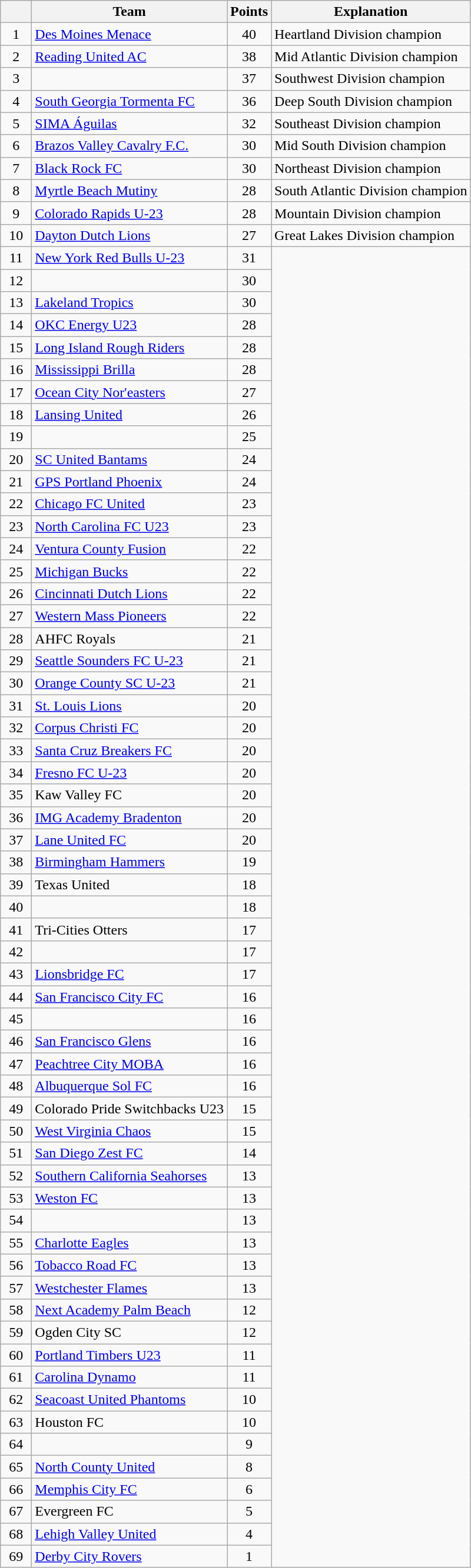<table class="wikitable sortable" border="1">
<tr>
<th width="28"></th>
<th>Team</th>
<th>Points</th>
<th class=unsortable>Explanation</th>
</tr>
<tr>
<td align=center>1</td>
<td><a href='#'>Des Moines Menace</a></td>
<td align=center>40</td>
<td>Heartland Division champion</td>
</tr>
<tr>
<td align=center>2</td>
<td><a href='#'>Reading United AC</a></td>
<td align=center>38</td>
<td>Mid Atlantic Division champion</td>
</tr>
<tr>
<td align=center>3</td>
<td></td>
<td align=center>37</td>
<td>Southwest Division champion</td>
</tr>
<tr>
<td align=center>4</td>
<td><a href='#'>South Georgia Tormenta FC</a></td>
<td align=center>36</td>
<td>Deep South Division champion</td>
</tr>
<tr>
<td align=center>5</td>
<td><a href='#'>SIMA Águilas</a></td>
<td align=center>32</td>
<td>Southeast Division champion</td>
</tr>
<tr>
<td align=center>6</td>
<td><a href='#'>Brazos Valley Cavalry F.C.</a></td>
<td align=center>30</td>
<td>Mid South Division champion</td>
</tr>
<tr>
<td align=center>7</td>
<td><a href='#'>Black Rock FC</a></td>
<td align=center>30</td>
<td>Northeast Division champion</td>
</tr>
<tr>
<td align=center>8</td>
<td><a href='#'>Myrtle Beach Mutiny</a></td>
<td align=center>28</td>
<td>South Atlantic Division champion</td>
</tr>
<tr>
<td align=center>9</td>
<td><a href='#'>Colorado Rapids U-23</a></td>
<td align=center>28</td>
<td>Mountain Division champion</td>
</tr>
<tr>
<td align=center>10</td>
<td><a href='#'>Dayton Dutch Lions</a></td>
<td align=center>27</td>
<td>Great Lakes Division champion</td>
</tr>
<tr>
<td align=center>11</td>
<td><a href='#'>New York Red Bulls U-23</a></td>
<td align=center>31</td>
<td rowspan=59></td>
</tr>
<tr>
<td align=center>12</td>
<td></td>
<td align=center>30</td>
</tr>
<tr>
<td align=center>13</td>
<td><a href='#'>Lakeland Tropics</a></td>
<td align=center>30</td>
</tr>
<tr>
<td align=center>14</td>
<td><a href='#'>OKC Energy U23</a></td>
<td align=center>28</td>
</tr>
<tr>
<td align=center>15</td>
<td><a href='#'>Long Island Rough Riders</a></td>
<td align=center>28</td>
</tr>
<tr>
<td align=center>16</td>
<td><a href='#'>Mississippi Brilla</a></td>
<td align=center>28</td>
</tr>
<tr>
<td align=center>17</td>
<td><a href='#'>Ocean City Nor'easters</a></td>
<td align=center>27</td>
</tr>
<tr>
<td align=center>18</td>
<td><a href='#'>Lansing United</a></td>
<td align=center>26</td>
</tr>
<tr>
<td align=center>19</td>
<td></td>
<td align=center>25</td>
</tr>
<tr>
<td align=center>20</td>
<td><a href='#'>SC United Bantams</a></td>
<td align=center>24</td>
</tr>
<tr>
<td align=center>21</td>
<td><a href='#'>GPS Portland Phoenix</a></td>
<td align=center>24</td>
</tr>
<tr>
<td align=center>22</td>
<td><a href='#'>Chicago FC United</a></td>
<td align=center>23</td>
</tr>
<tr>
<td align=center>23</td>
<td><a href='#'>North Carolina FC U23</a></td>
<td align=center>23</td>
</tr>
<tr>
<td align=center>24</td>
<td><a href='#'>Ventura County Fusion</a></td>
<td align=center>22</td>
</tr>
<tr>
<td align=center>25</td>
<td><a href='#'>Michigan Bucks</a></td>
<td align=center>22</td>
</tr>
<tr>
<td align=center>26</td>
<td><a href='#'>Cincinnati Dutch Lions</a></td>
<td align=center>22</td>
</tr>
<tr>
<td align=center>27</td>
<td><a href='#'>Western Mass Pioneers</a></td>
<td align=center>22</td>
</tr>
<tr>
<td align=center>28</td>
<td>AHFC Royals</td>
<td align=center>21</td>
</tr>
<tr>
<td align=center>29</td>
<td><a href='#'>Seattle Sounders FC U-23</a></td>
<td align=center>21</td>
</tr>
<tr>
<td align=center>30</td>
<td><a href='#'>Orange County SC U-23</a></td>
<td align=center>21</td>
</tr>
<tr>
<td align=center>31</td>
<td><a href='#'>St. Louis Lions</a></td>
<td align=center>20</td>
</tr>
<tr>
<td align=center>32</td>
<td><a href='#'>Corpus Christi FC</a></td>
<td align=center>20</td>
</tr>
<tr>
<td align=center>33</td>
<td><a href='#'>Santa Cruz Breakers FC</a></td>
<td align=center>20</td>
</tr>
<tr>
<td align=center>34</td>
<td><a href='#'>Fresno FC U-23</a></td>
<td align=center>20</td>
</tr>
<tr>
<td align=center>35</td>
<td>Kaw Valley FC</td>
<td align=center>20</td>
</tr>
<tr>
<td align=center>36</td>
<td><a href='#'>IMG Academy Bradenton</a></td>
<td align=center>20</td>
</tr>
<tr>
<td align=center>37</td>
<td><a href='#'>Lane United FC</a></td>
<td align=center>20</td>
</tr>
<tr>
<td align=center>38</td>
<td><a href='#'>Birmingham Hammers</a></td>
<td align=center>19</td>
</tr>
<tr>
<td align=center>39</td>
<td>Texas United</td>
<td align=center>18</td>
</tr>
<tr>
<td align=center>40</td>
<td></td>
<td align=center>18</td>
</tr>
<tr>
<td align=center>41</td>
<td>Tri-Cities Otters</td>
<td align=center>17</td>
</tr>
<tr>
<td align=center>42</td>
<td></td>
<td align=center>17</td>
</tr>
<tr>
<td align=center>43</td>
<td><a href='#'>Lionsbridge FC</a></td>
<td align=center>17</td>
</tr>
<tr>
<td align=center>44</td>
<td><a href='#'>San Francisco City FC</a></td>
<td align=center>16</td>
</tr>
<tr>
<td align=center>45</td>
<td></td>
<td align=center>16</td>
</tr>
<tr>
<td align=center>46</td>
<td><a href='#'>San Francisco Glens</a></td>
<td align=center>16</td>
</tr>
<tr>
<td align=center>47</td>
<td><a href='#'>Peachtree City MOBA</a></td>
<td align=center>16</td>
</tr>
<tr>
<td align=center>48</td>
<td><a href='#'>Albuquerque Sol FC</a></td>
<td align=center>16</td>
</tr>
<tr>
<td align=center>49</td>
<td>Colorado Pride Switchbacks U23</td>
<td align=center>15</td>
</tr>
<tr>
<td align=center>50</td>
<td><a href='#'>West Virginia Chaos</a></td>
<td align=center>15</td>
</tr>
<tr>
<td align=center>51</td>
<td><a href='#'>San Diego Zest FC</a></td>
<td align=center>14</td>
</tr>
<tr>
<td align=center>52</td>
<td><a href='#'>Southern California Seahorses</a></td>
<td align=center>13</td>
</tr>
<tr>
<td align=center>53</td>
<td><a href='#'>Weston FC</a></td>
<td align=center>13</td>
</tr>
<tr>
<td align=center>54</td>
<td></td>
<td align=center>13</td>
</tr>
<tr>
<td align=center>55</td>
<td><a href='#'>Charlotte Eagles</a></td>
<td align=center>13</td>
</tr>
<tr>
<td align=center>56</td>
<td><a href='#'>Tobacco Road FC</a></td>
<td align=center>13</td>
</tr>
<tr>
<td align=center>57</td>
<td><a href='#'>Westchester Flames</a></td>
<td align=center>13</td>
</tr>
<tr>
<td align=center>58</td>
<td><a href='#'>Next Academy Palm Beach</a></td>
<td align=center>12</td>
</tr>
<tr>
<td align=center>59</td>
<td>Ogden City SC</td>
<td align=center>12</td>
</tr>
<tr>
<td align=center>60</td>
<td><a href='#'>Portland Timbers U23</a></td>
<td align=center>11</td>
</tr>
<tr>
<td align=center>61</td>
<td><a href='#'>Carolina Dynamo</a></td>
<td align=center>11</td>
</tr>
<tr>
<td align=center>62</td>
<td><a href='#'>Seacoast United Phantoms</a></td>
<td align=center>10</td>
</tr>
<tr>
<td align=center>63</td>
<td>Houston FC</td>
<td align=center>10</td>
</tr>
<tr>
<td align=center>64</td>
<td></td>
<td align=center>9</td>
</tr>
<tr>
<td align=center>65</td>
<td><a href='#'>North County United</a></td>
<td align=center>8</td>
</tr>
<tr>
<td align=center>66</td>
<td><a href='#'>Memphis City FC</a></td>
<td align=center>6</td>
</tr>
<tr>
<td align=center>67</td>
<td>Evergreen FC</td>
<td align=center>5</td>
</tr>
<tr>
<td align=center>68</td>
<td><a href='#'>Lehigh Valley United</a></td>
<td align=center>4</td>
</tr>
<tr>
<td align=center>69</td>
<td><a href='#'>Derby City Rovers</a></td>
<td align=center>1</td>
</tr>
</table>
